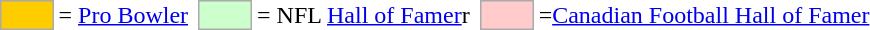<table>
<tr>
<td style="background-color:#FFCC00; border:1px solid #aaaaaa; width:2em;"></td>
<td>= <a href='#'>Pro Bowler</a></td>
<td></td>
<td style="background-color:#CCFFCC; border:1px solid #aaaaaa; width:2em;"></td>
<td>= NFL <a href='#'>Hall of Famer</a>r</td>
<td></td>
<td style="background-color:#FFCBCB; border:1px solid #aaaaaa; width:2em;"></td>
<td>=<a href='#'>Canadian Football Hall of Famer</a></td>
</tr>
</table>
